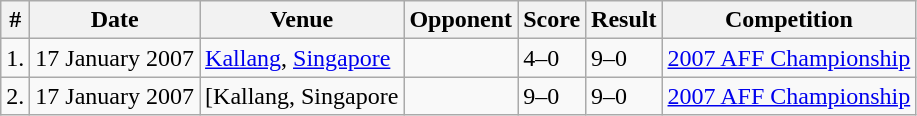<table class="wikitable collapsible collapsed">
<tr>
<th>#</th>
<th>Date</th>
<th>Venue</th>
<th>Opponent</th>
<th>Score</th>
<th>Result</th>
<th>Competition</th>
</tr>
<tr>
<td>1.</td>
<td>17 January 2007</td>
<td><a href='#'>Kallang</a>, <a href='#'>Singapore</a></td>
<td></td>
<td>4–0</td>
<td>9–0</td>
<td><a href='#'>2007 AFF Championship</a></td>
</tr>
<tr>
<td>2.</td>
<td>17 January 2007</td>
<td>[Kallang, Singapore</td>
<td></td>
<td>9–0</td>
<td>9–0</td>
<td><a href='#'>2007 AFF Championship</a></td>
</tr>
</table>
